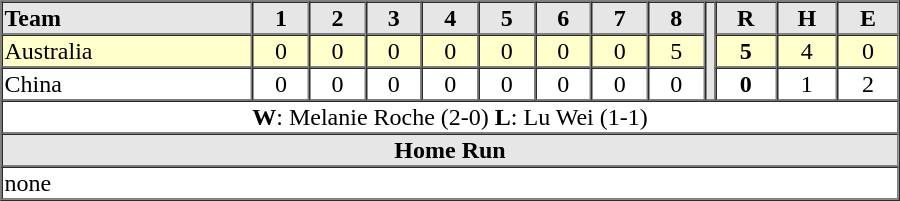<table border=1 cellspacing=0 width=600 style="margin-left:3em;">
<tr style="text-align:center; background-color:#e6e6e6;">
<th align=left width=28%>Team</th>
<th width=33>1</th>
<th width=33>2</th>
<th width=33>3</th>
<th width=33>4</th>
<th width=33>5</th>
<th width=33>6</th>
<th width=33>7</th>
<th width=33>8</th>
<th rowspan="3" width=3></th>
<th width=36>R</th>
<th width=36>H</th>
<th width=36>E</th>
</tr>
<tr style="text-align:center;" bgcolor="#ffffcc">
<td align=left> Australia</td>
<td>0</td>
<td>0</td>
<td>0</td>
<td>0</td>
<td>0</td>
<td>0</td>
<td>0</td>
<td>5</td>
<td><strong>5</strong></td>
<td>4</td>
<td>0</td>
</tr>
<tr style="text-align:center;">
<td align=left> China</td>
<td>0</td>
<td>0</td>
<td>0</td>
<td>0</td>
<td>0</td>
<td>0</td>
<td>0</td>
<td>0</td>
<td><strong>0</strong></td>
<td>1</td>
<td>2</td>
</tr>
<tr style="text-align:center;">
<td colspan=13><strong>W</strong>: Melanie Roche (2-0) <strong>L</strong>: Lu Wei (1-1)</td>
</tr>
<tr style="text-align:center; background-color:#e6e6e6;">
<th colspan=13>Home Run</th>
</tr>
<tr style="text-align:left;">
<td colspan=13>none</td>
</tr>
</table>
